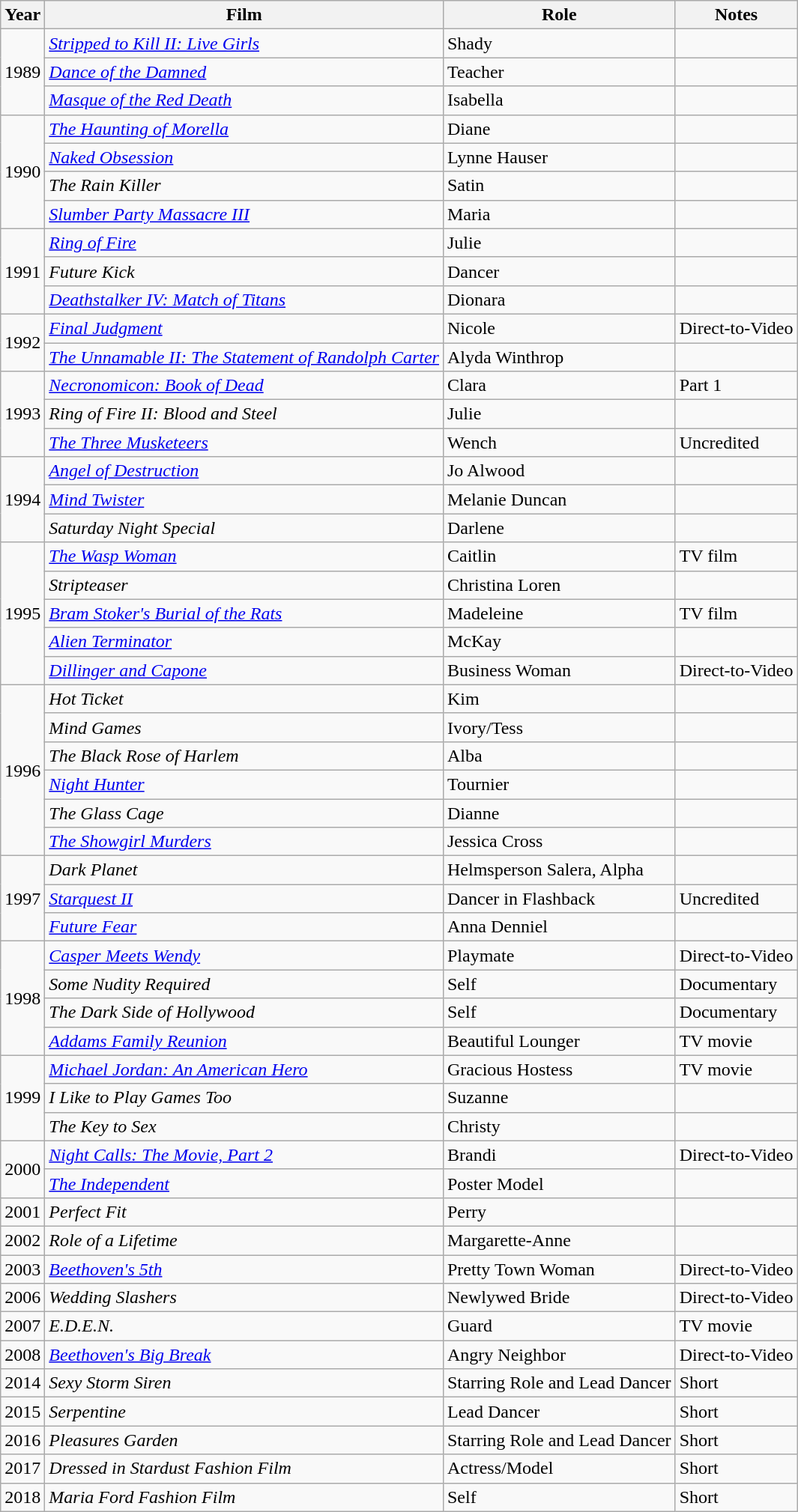<table class=wikitable>
<tr>
<th>Year</th>
<th>Film</th>
<th>Role</th>
<th>Notes</th>
</tr>
<tr>
<td rowspan=3>1989</td>
<td><em><a href='#'>Stripped to Kill II: Live Girls</a></em></td>
<td>Shady</td>
<td></td>
</tr>
<tr>
<td><em><a href='#'>Dance of the Damned</a></em></td>
<td>Teacher</td>
<td></td>
</tr>
<tr>
<td><em><a href='#'>Masque of the Red Death</a></em></td>
<td>Isabella</td>
<td></td>
</tr>
<tr>
<td rowspan=4>1990</td>
<td><em><a href='#'>The Haunting of Morella</a></em></td>
<td>Diane</td>
<td></td>
</tr>
<tr>
<td><em><a href='#'>Naked Obsession</a></em></td>
<td>Lynne Hauser</td>
<td></td>
</tr>
<tr>
<td><em>The Rain Killer</em></td>
<td>Satin</td>
<td></td>
</tr>
<tr>
<td><em><a href='#'>Slumber Party Massacre III</a></em></td>
<td>Maria</td>
<td></td>
</tr>
<tr>
<td rowspan=3>1991</td>
<td><em><a href='#'>Ring of Fire</a></em></td>
<td>Julie</td>
<td></td>
</tr>
<tr>
<td><em>Future Kick</em></td>
<td>Dancer</td>
<td></td>
</tr>
<tr>
<td><em><a href='#'>Deathstalker IV: Match of Titans</a></em></td>
<td>Dionara</td>
<td></td>
</tr>
<tr>
<td rowspan=2>1992</td>
<td><em><a href='#'>Final Judgment</a></em></td>
<td>Nicole</td>
<td>Direct-to-Video</td>
</tr>
<tr>
<td><em><a href='#'>The Unnamable II: The Statement of Randolph Carter</a></em></td>
<td>Alyda Winthrop</td>
<td></td>
</tr>
<tr>
<td rowspan=3>1993</td>
<td><em><a href='#'>Necronomicon: Book of Dead</a></em></td>
<td>Clara</td>
<td>Part 1</td>
</tr>
<tr>
<td><em>Ring of Fire II: Blood and Steel</em></td>
<td>Julie</td>
<td></td>
</tr>
<tr>
<td><em><a href='#'>The Three Musketeers</a></em></td>
<td>Wench</td>
<td>Uncredited</td>
</tr>
<tr>
<td rowspan=3>1994</td>
<td><em><a href='#'>Angel of Destruction</a></em></td>
<td>Jo Alwood</td>
<td></td>
</tr>
<tr>
<td><em><a href='#'>Mind Twister</a></em></td>
<td>Melanie Duncan</td>
<td></td>
</tr>
<tr>
<td><em>Saturday Night Special</em></td>
<td>Darlene</td>
<td></td>
</tr>
<tr>
<td rowspan=5>1995</td>
<td><em><a href='#'>The Wasp Woman</a></em></td>
<td>Caitlin</td>
<td>TV film</td>
</tr>
<tr>
<td><em>Stripteaser</em></td>
<td>Christina Loren</td>
<td></td>
</tr>
<tr>
<td><em><a href='#'>Bram Stoker's Burial of the Rats</a></em></td>
<td>Madeleine</td>
<td>TV film</td>
</tr>
<tr>
<td><em><a href='#'>Alien Terminator</a></em></td>
<td>McKay</td>
<td></td>
</tr>
<tr>
<td><em><a href='#'>Dillinger and Capone</a></em></td>
<td>Business Woman</td>
<td>Direct-to-Video</td>
</tr>
<tr>
<td rowspan=6>1996</td>
<td><em>Hot Ticket</em></td>
<td>Kim</td>
<td></td>
</tr>
<tr>
<td><em>Mind Games</em></td>
<td>Ivory/Tess</td>
<td></td>
</tr>
<tr>
<td><em>The Black Rose of Harlem</em></td>
<td>Alba</td>
<td></td>
</tr>
<tr>
<td><em><a href='#'>Night Hunter</a></em></td>
<td>Tournier</td>
<td></td>
</tr>
<tr>
<td><em>The Glass Cage</em></td>
<td>Dianne</td>
<td></td>
</tr>
<tr>
<td><em><a href='#'>The Showgirl Murders</a></em></td>
<td>Jessica Cross</td>
<td></td>
</tr>
<tr>
<td rowspan=3>1997</td>
<td><em>Dark Planet</em></td>
<td>Helmsperson Salera, Alpha</td>
<td></td>
</tr>
<tr>
<td><em><a href='#'>Starquest II</a></em></td>
<td>Dancer in Flashback</td>
<td>Uncredited</td>
</tr>
<tr>
<td><em><a href='#'>Future Fear</a></em></td>
<td>Anna Denniel</td>
<td></td>
</tr>
<tr>
<td rowspan=4>1998</td>
<td><em><a href='#'>Casper Meets Wendy</a></em></td>
<td>Playmate</td>
<td>Direct-to-Video</td>
</tr>
<tr>
<td><em>Some Nudity Required</em></td>
<td>Self</td>
<td>Documentary</td>
</tr>
<tr>
<td><em>The Dark Side of Hollywood</em></td>
<td>Self</td>
<td>Documentary</td>
</tr>
<tr>
<td><em><a href='#'>Addams Family Reunion</a></em></td>
<td>Beautiful Lounger</td>
<td>TV movie</td>
</tr>
<tr>
<td rowspan=3>1999</td>
<td><em><a href='#'>Michael Jordan: An American Hero</a></em></td>
<td>Gracious Hostess</td>
<td>TV movie</td>
</tr>
<tr>
<td><em>I Like to Play Games Too</em></td>
<td>Suzanne</td>
<td></td>
</tr>
<tr>
<td><em>The Key to Sex</em></td>
<td>Christy</td>
<td></td>
</tr>
<tr>
<td rowspan=2>2000</td>
<td><em><a href='#'>Night Calls: The Movie, Part 2</a></em></td>
<td>Brandi</td>
<td>Direct-to-Video</td>
</tr>
<tr>
<td><em><a href='#'>The Independent</a></em></td>
<td>Poster Model</td>
<td></td>
</tr>
<tr>
<td>2001</td>
<td><em>Perfect Fit</em></td>
<td>Perry</td>
<td></td>
</tr>
<tr>
<td>2002</td>
<td><em>Role of a Lifetime</em></td>
<td>Margarette-Anne</td>
<td></td>
</tr>
<tr>
<td>2003</td>
<td><em><a href='#'>Beethoven's 5th</a></em></td>
<td>Pretty Town Woman</td>
<td>Direct-to-Video</td>
</tr>
<tr>
<td>2006</td>
<td><em>Wedding Slashers</em></td>
<td>Newlywed Bride</td>
<td>Direct-to-Video</td>
</tr>
<tr>
<td>2007</td>
<td><em>E.D.E.N.</em></td>
<td>Guard</td>
<td>TV movie</td>
</tr>
<tr>
<td>2008</td>
<td><em><a href='#'>Beethoven's Big Break</a></em></td>
<td>Angry Neighbor</td>
<td>Direct-to-Video</td>
</tr>
<tr>
<td>2014</td>
<td><em>Sexy Storm Siren</em></td>
<td>Starring Role and Lead Dancer</td>
<td>Short</td>
</tr>
<tr>
<td>2015</td>
<td><em>Serpentine</em></td>
<td>Lead Dancer</td>
<td>Short</td>
</tr>
<tr>
<td>2016</td>
<td><em>Pleasures Garden</em></td>
<td>Starring Role and Lead Dancer</td>
<td>Short</td>
</tr>
<tr>
<td>2017</td>
<td><em>Dressed in Stardust Fashion Film</em></td>
<td>Actress/Model</td>
<td>Short</td>
</tr>
<tr>
<td>2018</td>
<td><em>Maria Ford Fashion Film</em></td>
<td>Self</td>
<td>Short</td>
</tr>
</table>
